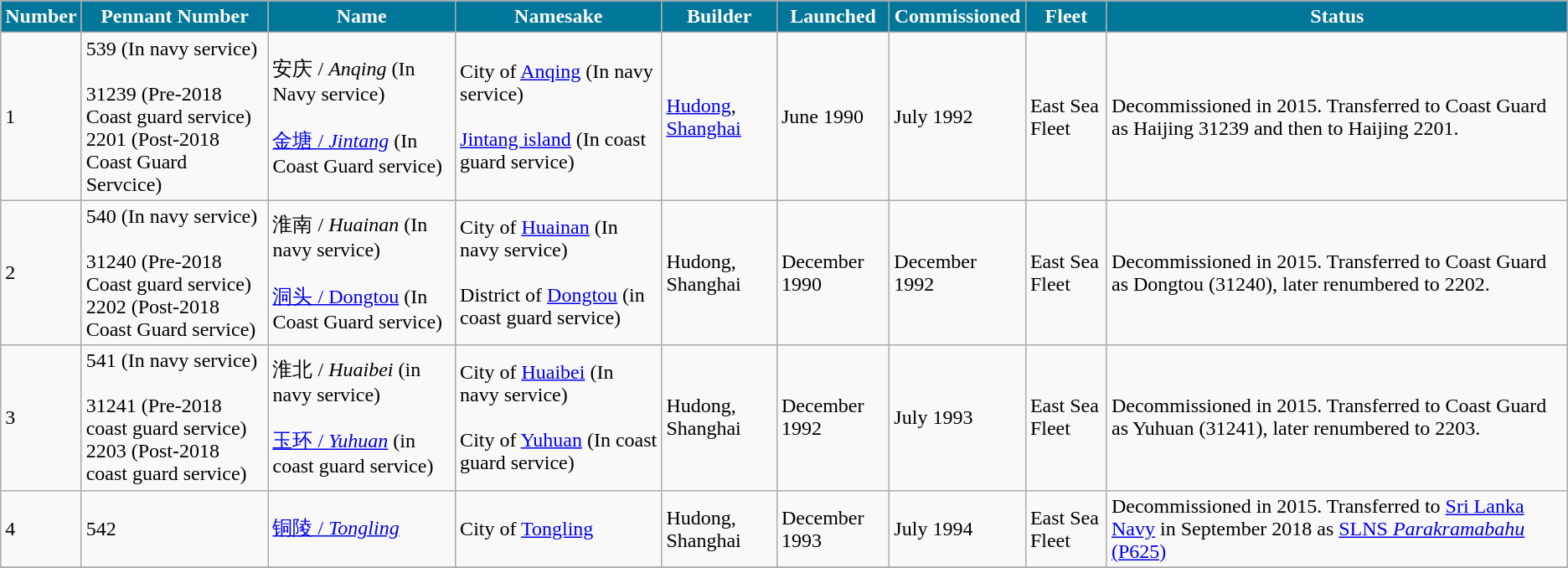<table class="wikitable">
<tr>
<th style="background:#079;color:#fff;">Number</th>
<th style="background:#079;color:#fff;">Pennant Number</th>
<th style="background:#079;color:#fff;">Name</th>
<th style="background:#079;color:#fff;">Namesake</th>
<th style="background:#079;color:#fff;">Builder</th>
<th style="background:#079;color:#fff;">Launched</th>
<th style="background:#079;color:#fff;">Commissioned</th>
<th style="background:#079;color:#fff;">Fleet</th>
<th style="background:#079;color:#fff;">Status</th>
</tr>
<tr>
<td>1</td>
<td>539 (In navy service)<br><br>31239 (Pre-2018 Coast guard service)<br>
2201 (Post-2018 Coast Guard Servcice)</td>
<td>安庆 / <em>Anqing</em> (In Navy service)<br><br><a href='#'>金塘 / <em>Jintang</em></a> (In Coast Guard service)</td>
<td>City of <a href='#'>Anqing</a> (In navy service)<br><br><a href='#'>Jintang island</a> (In coast guard service)</td>
<td><a href='#'>Hudong</a>, <a href='#'>Shanghai</a></td>
<td>June 1990</td>
<td>July 1992</td>
<td>East Sea Fleet</td>
<td>Decommissioned in 2015. Transferred to Coast Guard as Haijing 31239 and then to Haijing 2201.</td>
</tr>
<tr>
<td>2</td>
<td>540 (In navy service)<br><br>31240 (Pre-2018 Coast guard service)<br>
2202 (Post-2018 Coast Guard service)</td>
<td>淮南 / <em>Huainan</em> (In navy service)<br><br><a href='#'>洞头 / Dongtou</a> (In Coast Guard service)</td>
<td>City of <a href='#'>Huainan</a> (In navy service)<br><br>District of <a href='#'>Dongtou</a> (in coast guard service)</td>
<td>Hudong, Shanghai</td>
<td>December 1990</td>
<td>December 1992</td>
<td>East Sea Fleet</td>
<td>Decommissioned in 2015. Transferred to Coast Guard as Dongtou (31240), later renumbered to 2202.</td>
</tr>
<tr>
<td>3</td>
<td>541 (In navy service)<br><br>31241 (Pre-2018 coast guard service)<br>
2203 (Post-2018 coast guard service)</td>
<td>淮北 / <em>Huaibei</em> (in navy service)<br><br><a href='#'>玉环 / <em>Yuhuan</em></a> (in coast guard service)</td>
<td>City of <a href='#'>Huaibei</a> (In navy service)<br><br>City of <a href='#'>Yuhuan</a> (In coast guard service)</td>
<td>Hudong, Shanghai</td>
<td>December 1992</td>
<td>July 1993</td>
<td>East Sea Fleet</td>
<td>Decommissioned in 2015. Transferred to Coast Guard as Yuhuan (31241), later renumbered to 2203.</td>
</tr>
<tr>
<td>4</td>
<td>542</td>
<td><a href='#'>铜陵 / <em>Tongling</em></a></td>
<td>City of <a href='#'>Tongling</a></td>
<td>Hudong, Shanghai</td>
<td>December 1993</td>
<td>July 1994</td>
<td>East Sea Fleet</td>
<td>Decommissioned in 2015. Transferred to <a href='#'>Sri Lanka Navy</a> in September 2018 as <a href='#'>SLNS <em>Parakramabahu</em> (P625)</a></td>
</tr>
<tr>
</tr>
</table>
